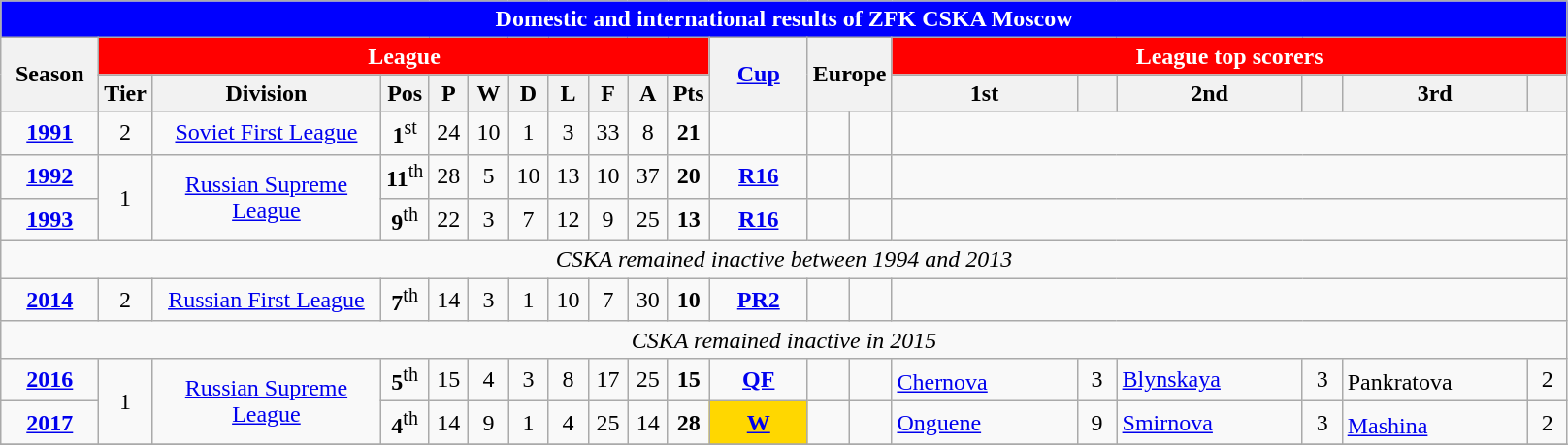<table class="wikitable" style="text-align: center;">
<tr>
<th style="color:white; background:#0000FF;" colspan=20>Domestic and international results of ZFK CSKA Moscow</th>
</tr>
<tr>
<th rowspan=2 width="60"align=center>Season</th>
<th colspan="10" style="color:white; background:#FF0000;">League</th>
<th rowspan=2 width="60"align=center><a href='#'>Cup</a></th>
<th rowspan=2 colspan=2>Europe</th>
<th colspan=6 style="color:white; background:#FF0000;">League top scorers</th>
</tr>
<tr>
<th width="20px">Tier</th>
<th width=150px>Division</th>
<th width=20px>Pos</th>
<th width=20px>P</th>
<th width=20px>W</th>
<th width=20px>D</th>
<th width=20px>L</th>
<th width=20px>F</th>
<th width=20px>A</th>
<th width=20px>Pts</th>
<th width=120px>1st</th>
<th width=20px></th>
<th width=120px>2nd</th>
<th width=20px></th>
<th width=120px>3rd</th>
<th width=20px></th>
</tr>
<tr>
<td><strong><a href='#'>1991</a></strong></td>
<td>2</td>
<td><a href='#'>Soviet First League</a></td>
<td><strong>1</strong><sup>st</sup></td>
<td>24</td>
<td>10</td>
<td>1</td>
<td>3</td>
<td>33</td>
<td>8</td>
<td><strong>21</strong></td>
<td></td>
<td></td>
<td></td>
<td colspan=6></td>
</tr>
<tr>
<td><strong><a href='#'>1992</a></strong></td>
<td rowspan=2>1</td>
<td rowspan=2><a href='#'>Russian Supreme League</a></td>
<td><strong>11</strong><sup>th</sup></td>
<td>28</td>
<td>5</td>
<td>10</td>
<td>13</td>
<td>10</td>
<td>37</td>
<td><strong>20</strong></td>
<td><strong><a href='#'>R16</a></strong></td>
<td></td>
<td></td>
<td colspan=6></td>
</tr>
<tr>
<td><strong><a href='#'>1993</a></strong></td>
<td><strong>9</strong><sup>th</sup></td>
<td>22</td>
<td>3</td>
<td>7</td>
<td>12</td>
<td>9</td>
<td>25</td>
<td><strong>13</strong></td>
<td><strong><a href='#'>R16</a></strong></td>
<td></td>
<td></td>
<td colspan=6></td>
</tr>
<tr>
<td colspan=20><em>CSKA remained inactive between 1994 and 2013</em></td>
</tr>
<tr>
<td><strong><a href='#'>2014</a></strong></td>
<td>2</td>
<td><a href='#'>Russian First League</a></td>
<td><strong>7</strong><sup>th</sup></td>
<td>14</td>
<td>3</td>
<td>1</td>
<td>10</td>
<td>7</td>
<td>30</td>
<td><strong>10</strong></td>
<td><strong><a href='#'>PR2</a></strong></td>
<td></td>
<td></td>
<td colspan=6></td>
</tr>
<tr>
<td colspan=20><em>CSKA remained inactive in 2015</em></td>
</tr>
<tr>
<td><strong><a href='#'>2016</a></strong></td>
<td rowspan=2>1</td>
<td rowspan=2><a href='#'>Russian Supreme League</a></td>
<td><strong>5</strong><sup>th</sup></td>
<td>15</td>
<td>4</td>
<td>3</td>
<td>8</td>
<td>17</td>
<td>25</td>
<td><strong>15</strong></td>
<td><strong><a href='#'>QF</a></strong></td>
<td></td>
<td></td>
<td align=left> <a href='#'>Chernova</a> <sup></sup></td>
<td>3</td>
<td align=left> <a href='#'>Blynskaya</a></td>
<td>3</td>
<td align=left> Pankratova <sup></sup></td>
<td>2</td>
</tr>
<tr>
<td><strong><a href='#'>2017</a></strong></td>
<td><strong>4</strong><sup>th</sup></td>
<td>14</td>
<td>9</td>
<td>1</td>
<td>4</td>
<td>25</td>
<td>14</td>
<td><strong>28</strong></td>
<td bgcolor=gold><strong><a href='#'>W</a></strong></td>
<td></td>
<td></td>
<td align=left> <a href='#'>Onguene</a></td>
<td>9</td>
<td align=left> <a href='#'>Smirnova</a></td>
<td>3</td>
<td align=left> <a href='#'>Mashina</a> <sup></sup></td>
<td>2</td>
</tr>
<tr>
</tr>
</table>
